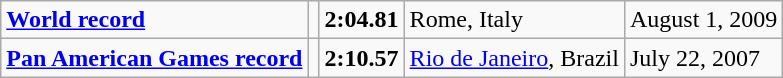<table class="wikitable">
<tr>
<td><strong><a href='#'>World record</a></strong></td>
<td></td>
<td><strong>2:04.81</strong></td>
<td>Rome, Italy</td>
<td>August 1, 2009</td>
</tr>
<tr>
<td><strong><a href='#'>Pan American Games record</a></strong></td>
<td></td>
<td><strong>2:10.57</strong></td>
<td><a href='#'>Rio de Janeiro</a>, Brazil</td>
<td>July 22, 2007</td>
</tr>
</table>
